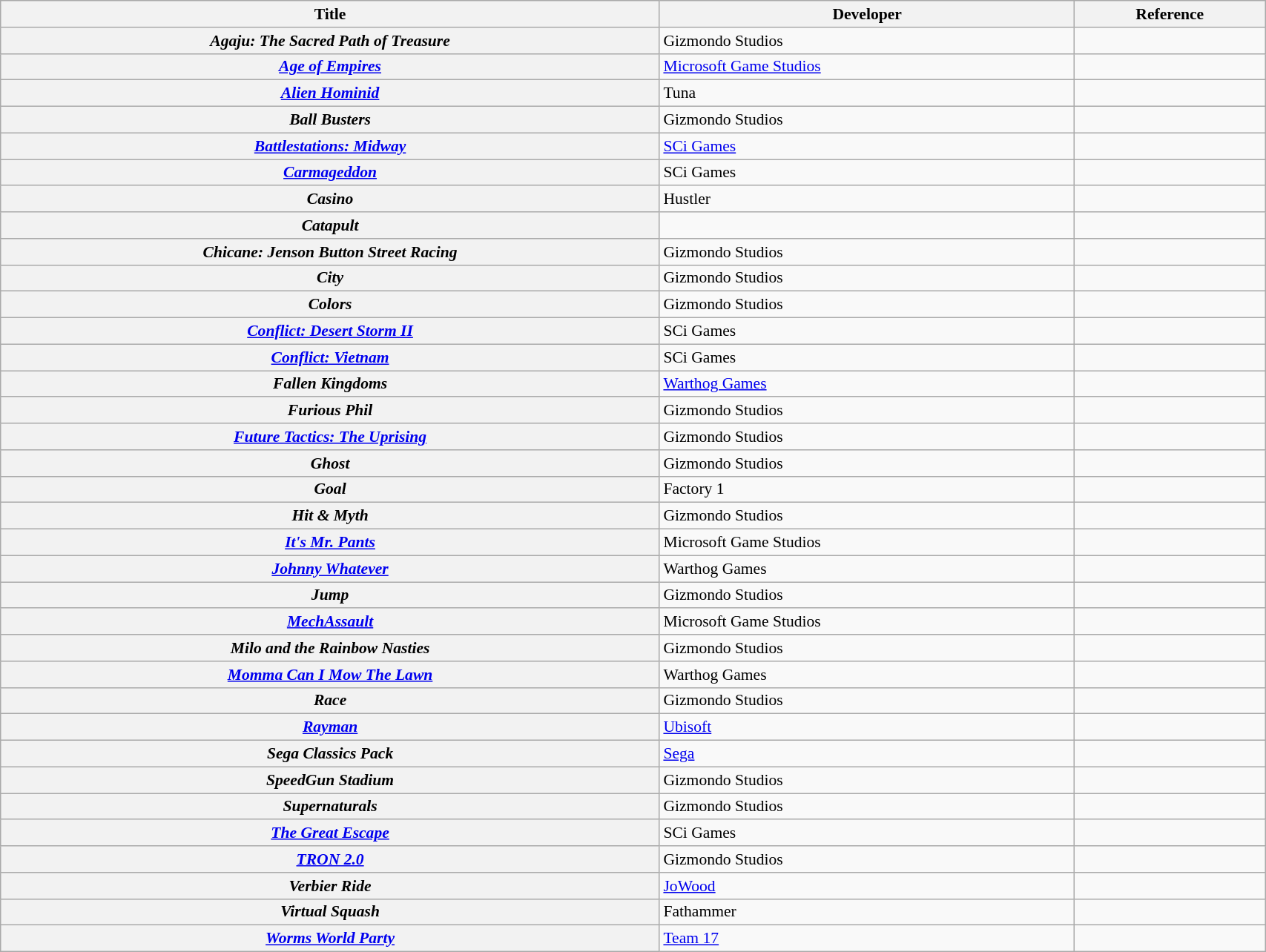<table class="wikitable mw-collapsible mw-collapsed" style="min-width: 90%; font-size: 90%;">
<tr>
<th scope="col">Title</th>
<th scope="col">Developer</th>
<th scope="col">Reference</th>
</tr>
<tr>
<th scope="row"><em>Agaju: The Sacred Path of Treasure</em></th>
<td>Gizmondo Studios</td>
<td></td>
</tr>
<tr>
<th scope="row"><em><a href='#'>Age of Empires</a></em></th>
<td><a href='#'>Microsoft Game Studios</a></td>
<td></td>
</tr>
<tr>
<th scope="row"><em><a href='#'>Alien Hominid</a></em></th>
<td>Tuna</td>
<td></td>
</tr>
<tr>
<th scope="row"><em>Ball Busters</em></th>
<td>Gizmondo Studios</td>
<td></td>
</tr>
<tr>
<th scope="row"><em><a href='#'>Battlestations: Midway</a></em></th>
<td><a href='#'>SCi Games</a></td>
<td></td>
</tr>
<tr>
<th scope="row"><em><a href='#'>Carmageddon</a></em></th>
<td>SCi Games</td>
<td></td>
</tr>
<tr>
<th scope="row"><em>Casino</em></th>
<td>Hustler</td>
<td></td>
</tr>
<tr>
<th scope="row"><em>Catapult</em></th>
<td></td>
<td></td>
</tr>
<tr>
<th scope="row"><em>Chicane: Jenson Button Street Racing</em></th>
<td>Gizmondo Studios</td>
<td></td>
</tr>
<tr>
<th scope="row"><em>City</em></th>
<td>Gizmondo Studios</td>
<td></td>
</tr>
<tr>
<th scope="row"><em>Colors</em></th>
<td>Gizmondo Studios</td>
<td></td>
</tr>
<tr>
<th scope="row"><em><a href='#'>Conflict: Desert Storm II</a></em></th>
<td>SCi Games</td>
<td></td>
</tr>
<tr>
<th scope="row"><em><a href='#'>Conflict: Vietnam</a></em></th>
<td>SCi Games</td>
<td></td>
</tr>
<tr>
<th scope="row"><em>Fallen Kingdoms</em></th>
<td><a href='#'>Warthog Games</a></td>
<td></td>
</tr>
<tr>
<th scope="row"><em>Furious Phil</em></th>
<td>Gizmondo Studios</td>
<td></td>
</tr>
<tr>
<th scope="row"><em><a href='#'>Future Tactics: The Uprising</a></em></th>
<td>Gizmondo Studios</td>
<td></td>
</tr>
<tr>
<th scope="row"><em>Ghost</em></th>
<td>Gizmondo Studios</td>
<td></td>
</tr>
<tr>
<th scope="row"><em>Goal</em></th>
<td>Factory 1</td>
<td></td>
</tr>
<tr>
<th scope="row"><em>Hit & Myth</em></th>
<td>Gizmondo Studios</td>
<td></td>
</tr>
<tr>
<th scope="row"><em><a href='#'>It's Mr. Pants</a></em></th>
<td>Microsoft Game Studios</td>
<td></td>
</tr>
<tr>
<th scope="row"><em><a href='#'>Johnny Whatever</a></em></th>
<td>Warthog Games</td>
<td></td>
</tr>
<tr>
<th scope="row"><em>Jump</em></th>
<td>Gizmondo Studios</td>
<td></td>
</tr>
<tr>
<th scope="row"><em><a href='#'>MechAssault</a></em></th>
<td>Microsoft Game Studios</td>
<td></td>
</tr>
<tr>
<th scope="row"><em>Milo and the Rainbow Nasties</em></th>
<td>Gizmondo Studios</td>
<td></td>
</tr>
<tr>
<th scope="row"><em><a href='#'>Momma Can I Mow The Lawn</a></em></th>
<td>Warthog Games</td>
<td></td>
</tr>
<tr>
<th scope="row"><em>Race</em></th>
<td>Gizmondo Studios</td>
<td></td>
</tr>
<tr>
<th scope="row"><em><a href='#'>Rayman</a></em></th>
<td><a href='#'>Ubisoft</a></td>
<td></td>
</tr>
<tr>
<th scope="row"><em>Sega Classics Pack</em></th>
<td><a href='#'>Sega</a></td>
<td></td>
</tr>
<tr>
<th scope="row"><em>SpeedGun Stadium</em></th>
<td>Gizmondo Studios</td>
<td></td>
</tr>
<tr>
<th scope="row"><em>Supernaturals</em></th>
<td>Gizmondo Studios</td>
<td></td>
</tr>
<tr>
<th scope="row"><em><a href='#'>The Great Escape</a></em></th>
<td>SCi Games</td>
<td></td>
</tr>
<tr>
<th scope="row"><em><a href='#'>TRON 2.0</a></em></th>
<td>Gizmondo Studios</td>
<td></td>
</tr>
<tr>
<th scope="row"><em>Verbier Ride</em></th>
<td><a href='#'>JoWood</a></td>
<td></td>
</tr>
<tr>
<th scope="row"><em>Virtual Squash</em></th>
<td>Fathammer</td>
<td></td>
</tr>
<tr>
<th scope="row"><em><a href='#'>Worms World Party</a></em></th>
<td><a href='#'>Team 17</a></td>
<td></td>
</tr>
</table>
